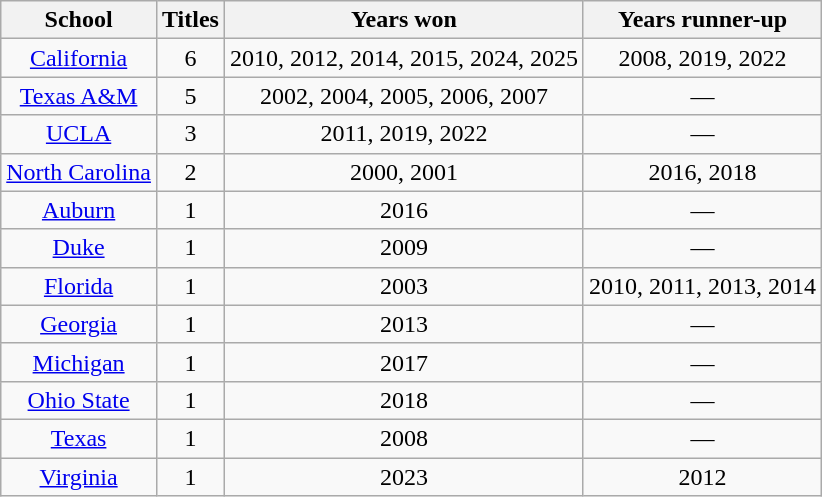<table class="sortable wikitable" style="text-align:center">
<tr>
<th>School</th>
<th>Titles</th>
<th>Years won</th>
<th>Years runner-up</th>
</tr>
<tr>
<td><a href='#'>California</a></td>
<td>6</td>
<td>2010, 2012, 2014, 2015, 2024, 2025</td>
<td>2008, 2019, 2022</td>
</tr>
<tr>
<td><a href='#'>Texas A&M</a></td>
<td>5</td>
<td>2002, 2004, 2005, 2006, 2007</td>
<td>—</td>
</tr>
<tr>
<td><a href='#'>UCLA</a></td>
<td>3</td>
<td>2011, 2019, 2022</td>
<td>—</td>
</tr>
<tr>
<td><a href='#'>North Carolina</a></td>
<td>2</td>
<td>2000, 2001</td>
<td>2016, 2018</td>
</tr>
<tr>
<td><a href='#'>Auburn</a></td>
<td>1</td>
<td>2016</td>
<td>—</td>
</tr>
<tr>
<td><a href='#'>Duke</a></td>
<td>1</td>
<td>2009</td>
<td>—</td>
</tr>
<tr>
<td><a href='#'>Florida</a></td>
<td>1</td>
<td>2003</td>
<td>2010, 2011, 2013, 2014</td>
</tr>
<tr>
<td><a href='#'>Georgia</a></td>
<td>1</td>
<td>2013</td>
<td>—</td>
</tr>
<tr>
<td><a href='#'>Michigan</a></td>
<td>1</td>
<td>2017</td>
<td>—</td>
</tr>
<tr>
<td><a href='#'>Ohio State</a></td>
<td>1</td>
<td>2018</td>
<td>—</td>
</tr>
<tr>
<td><a href='#'>Texas</a></td>
<td>1</td>
<td>2008</td>
<td>—</td>
</tr>
<tr>
<td><a href='#'>Virginia</a></td>
<td>1</td>
<td>2023</td>
<td>2012</td>
</tr>
</table>
